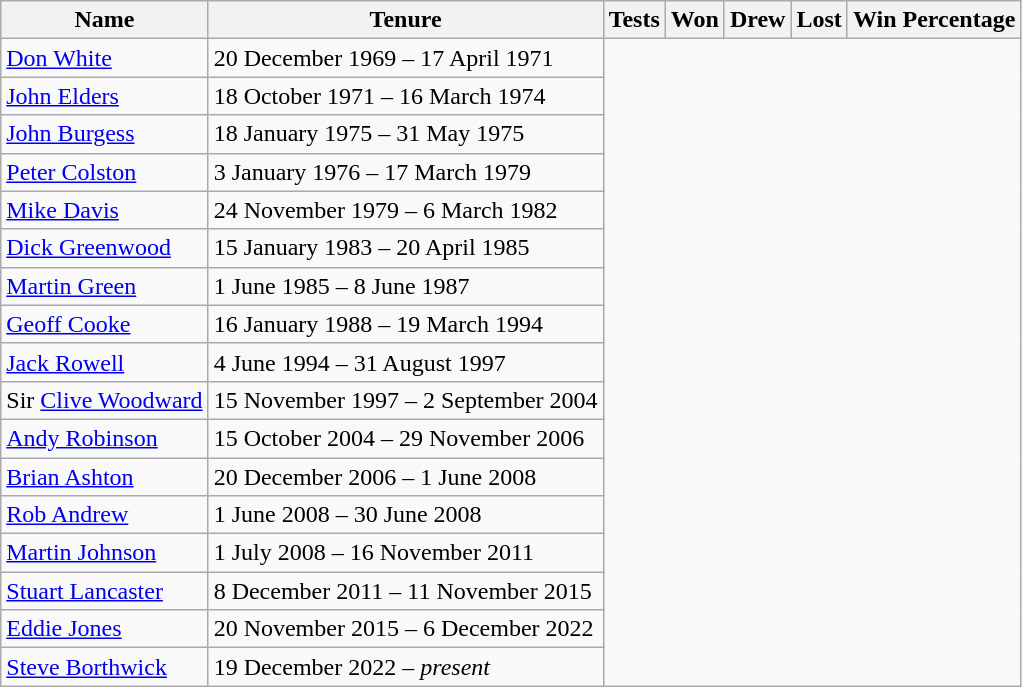<table class="sortable wikitable">
<tr>
<th>Name</th>
<th>Tenure</th>
<th>Tests</th>
<th>Won</th>
<th>Drew</th>
<th>Lost</th>
<th>Win Percentage</th>
</tr>
<tr>
<td> <a href='#'>Don White</a></td>
<td>20 December 1969 – 17 April 1971<br></td>
</tr>
<tr>
<td> <a href='#'>John Elders</a></td>
<td>18 October 1971 – 16 March 1974<br></td>
</tr>
<tr>
<td> <a href='#'>John Burgess</a></td>
<td>18 January 1975 – 31 May 1975<br></td>
</tr>
<tr>
<td> <a href='#'>Peter Colston</a></td>
<td>3 January 1976 – 17 March 1979<br></td>
</tr>
<tr>
<td> <a href='#'>Mike Davis</a></td>
<td>24 November 1979 – 6 March 1982<br></td>
</tr>
<tr>
<td> <a href='#'>Dick Greenwood</a></td>
<td>15 January 1983 – 20 April 1985<br></td>
</tr>
<tr>
<td> <a href='#'>Martin Green</a></td>
<td>1 June 1985 – 8 June 1987<br></td>
</tr>
<tr>
<td> <a href='#'>Geoff Cooke</a></td>
<td>16 January 1988 – 19 March 1994<br></td>
</tr>
<tr>
<td> <a href='#'>Jack Rowell</a></td>
<td>4 June 1994 – 31 August 1997<br></td>
</tr>
<tr>
<td> Sir <a href='#'>Clive Woodward</a></td>
<td>15 November 1997 – 2 September 2004<br></td>
</tr>
<tr>
<td> <a href='#'>Andy Robinson</a></td>
<td>15 October 2004 – 29 November 2006<br></td>
</tr>
<tr>
<td> <a href='#'>Brian Ashton</a></td>
<td>20 December 2006 – 1 June 2008<br></td>
</tr>
<tr>
<td> <a href='#'>Rob Andrew</a></td>
<td>1 June 2008 – 30 June 2008<br></td>
</tr>
<tr>
<td> <a href='#'>Martin Johnson</a></td>
<td>1 July 2008 – 16 November 2011<br></td>
</tr>
<tr>
<td> <a href='#'>Stuart Lancaster</a></td>
<td>8 December 2011 – 11 November 2015<br></td>
</tr>
<tr>
<td> <a href='#'>Eddie Jones</a></td>
<td>20 November 2015 – 6 December 2022<br></td>
</tr>
<tr>
<td> <a href='#'>Steve Borthwick</a></td>
<td>19 December 2022 – <em>present</em><br></td>
</tr>
</table>
